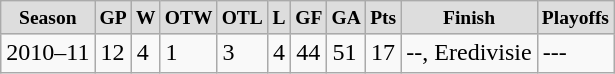<table class="wikitable">
<tr align="center" style="font-size: small; font-weight:bold; background-color:#dddddd; padding:5px;" |>
<td>Season</td>
<td>GP</td>
<td>W</td>
<td>OTW</td>
<td>OTL</td>
<td>L</td>
<td>GF</td>
<td>GA</td>
<td>Pts</td>
<td>Finish</td>
<td>Playoffs</td>
</tr>
<tr>
<td>2010–11</td>
<td>12</td>
<td>4</td>
<td>1</td>
<td>3</td>
<td>4</td>
<td>44</td>
<td>51</td>
<td>17</td>
<td>--, Eredivisie</td>
<td>---</td>
</tr>
</table>
